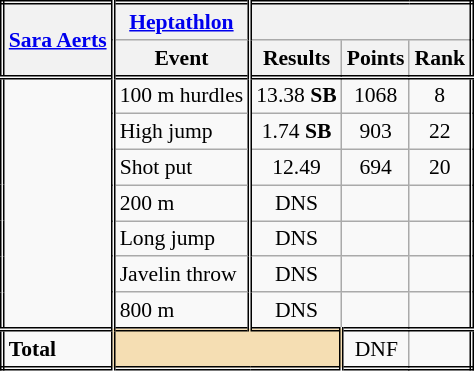<table class=wikitable style="font-size:90%; border: double;">
<tr>
<th style="border-right:double" rowspan="2"><a href='#'>Sara Aerts</a></th>
<th style="border-right:double"><a href='#'>Heptathlon</a></th>
<th colspan="3"></th>
</tr>
<tr>
<th style="border-right:double">Event</th>
<th>Results</th>
<th>Points</th>
<th>Rank</th>
</tr>
<tr style="border-top: double;">
<td style="border-right:double" rowspan="7"></td>
<td style="border-right:double">100 m hurdles</td>
<td align=center>13.38 <strong>SB</strong></td>
<td align=center>1068</td>
<td align=center>8</td>
</tr>
<tr>
<td style="border-right:double">High jump</td>
<td align=center>1.74 <strong>SB</strong></td>
<td align=center>903</td>
<td align=center>22</td>
</tr>
<tr>
<td style="border-right:double">Shot put</td>
<td align=center>12.49</td>
<td align=center>694</td>
<td align=center>20</td>
</tr>
<tr>
<td style="border-right:double">200 m</td>
<td align=center>DNS</td>
<td align=center></td>
<td align=center></td>
</tr>
<tr>
<td style="border-right:double">Long jump</td>
<td align=center>DNS</td>
<td align=center></td>
<td align=center></td>
</tr>
<tr>
<td style="border-right:double">Javelin throw</td>
<td align=center>DNS</td>
<td align=center></td>
<td align=center></td>
</tr>
<tr>
<td style="border-right:double">800 m</td>
<td align=center>DNS</td>
<td align=center></td>
<td align=center></td>
</tr>
<tr style="border-top: double;">
<td style="border-right:double"><strong>Total</strong></td>
<td colspan="2" style="background:wheat; border-right:double;"></td>
<td align=center>DNF</td>
<td align=center></td>
</tr>
</table>
